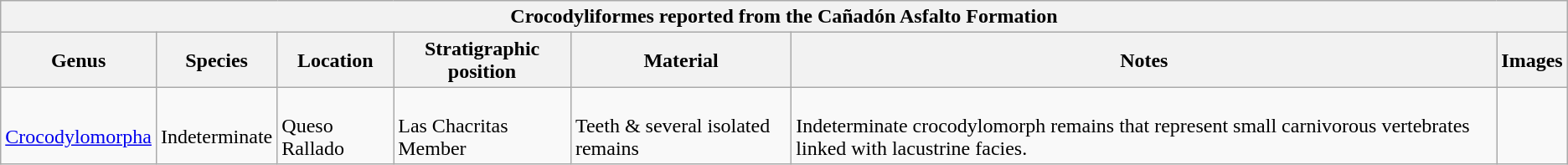<table class="wikitable sortable">
<tr>
<th colspan="7" align="center"><strong>Crocodyliformes reported from the Cañadón Asfalto Formation</strong></th>
</tr>
<tr>
<th>Genus</th>
<th>Species</th>
<th>Location</th>
<th>Stratigraphic position</th>
<th>Material</th>
<th>Notes</th>
<th>Images</th>
</tr>
<tr>
<td><br><a href='#'>Crocodylomorpha</a></td>
<td><br>Indeterminate</td>
<td><br>Queso Rallado</td>
<td><br>Las Chacritas Member</td>
<td><br>Teeth & several isolated remains</td>
<td><br>Indeterminate crocodylomorph remains that represent small carnivorous vertebrates linked with lacustrine facies.</td>
<td></td>
</tr>
</table>
